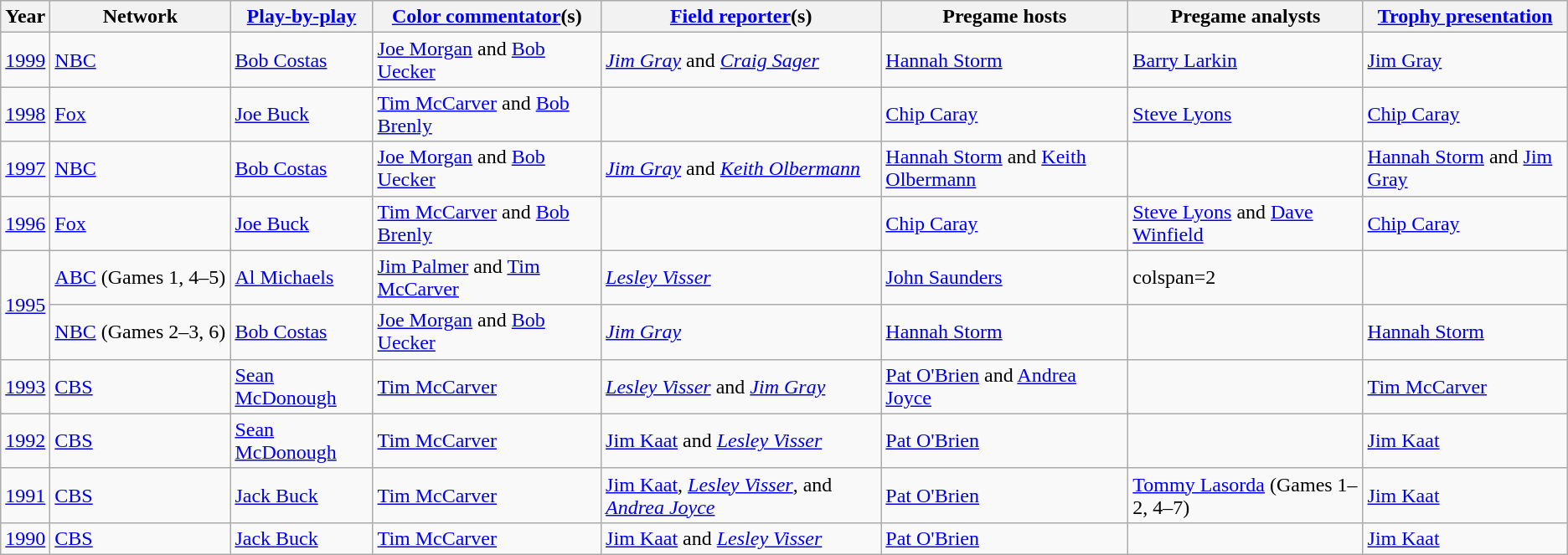<table class="wikitable">
<tr>
<th>Year</th>
<th>Network</th>
<th><a href='#'>Play-by-play</a></th>
<th><a href='#'>Color commentator</a>(s)</th>
<th><a href='#'>Field reporter</a>(s)</th>
<th>Pregame hosts</th>
<th>Pregame analysts</th>
<th><a href='#'>Trophy presentation</a></th>
</tr>
<tr>
<td><a href='#'>1999</a></td>
<td><a href='#'>NBC</a></td>
<td><a href='#'>Bob Costas</a></td>
<td><a href='#'>Joe Morgan</a> and <a href='#'>Bob Uecker</a></td>
<td><em><a href='#'>Jim Gray</a></em> and <em><a href='#'>Craig Sager</a></em></td>
<td><a href='#'>Hannah Storm</a></td>
<td><a href='#'>Barry Larkin</a></td>
<td><a href='#'>Jim Gray</a></td>
</tr>
<tr>
<td><a href='#'>1998</a></td>
<td><a href='#'>Fox</a></td>
<td><a href='#'>Joe Buck</a></td>
<td><a href='#'>Tim McCarver</a> and <a href='#'>Bob Brenly</a></td>
<td></td>
<td><a href='#'>Chip Caray</a></td>
<td><a href='#'>Steve Lyons</a></td>
<td><a href='#'>Chip Caray</a></td>
</tr>
<tr>
<td><a href='#'>1997</a></td>
<td><a href='#'>NBC</a></td>
<td><a href='#'>Bob Costas</a></td>
<td><a href='#'>Joe Morgan</a> and <a href='#'>Bob Uecker</a></td>
<td><em><a href='#'>Jim Gray</a></em> and <em><a href='#'>Keith Olbermann</a></em></td>
<td><a href='#'>Hannah Storm</a> and <a href='#'>Keith Olbermann</a></td>
<td></td>
<td><a href='#'>Hannah Storm</a> and <a href='#'>Jim Gray</a></td>
</tr>
<tr>
<td><a href='#'>1996</a></td>
<td><a href='#'>Fox</a></td>
<td><a href='#'>Joe Buck</a></td>
<td><a href='#'>Tim McCarver</a> and <a href='#'>Bob Brenly</a></td>
<td></td>
<td><a href='#'>Chip Caray</a></td>
<td><a href='#'>Steve Lyons</a> and <a href='#'>Dave Winfield</a></td>
<td><a href='#'>Chip Caray</a></td>
</tr>
<tr>
<td rowspan="2" nowrap=""><a href='#'>1995</a></td>
<td nowrap><a href='#'>ABC</a> (Games 1, 4–5)</td>
<td><a href='#'>Al Michaels</a></td>
<td><a href='#'>Jim Palmer</a> and <a href='#'>Tim McCarver</a></td>
<td><em><a href='#'>Lesley Visser</a></em></td>
<td><a href='#'>John Saunders</a></td>
<td>colspan=2 </td>
</tr>
<tr>
<td><a href='#'>NBC</a> (Games 2–3, 6)</td>
<td><a href='#'>Bob Costas</a></td>
<td><a href='#'>Joe Morgan</a> and <a href='#'>Bob Uecker</a></td>
<td><em><a href='#'>Jim Gray</a></em></td>
<td><a href='#'>Hannah Storm</a></td>
<td></td>
<td><a href='#'>Hannah Storm</a></td>
</tr>
<tr>
<td><a href='#'>1993</a></td>
<td><a href='#'>CBS</a></td>
<td><a href='#'>Sean McDonough</a></td>
<td><a href='#'>Tim McCarver</a></td>
<td><em><a href='#'>Lesley Visser</a></em> and <em><a href='#'>Jim Gray</a></em></td>
<td><a href='#'>Pat O'Brien</a> and <a href='#'>Andrea Joyce</a></td>
<td></td>
<td><a href='#'>Tim McCarver</a></td>
</tr>
<tr>
<td><a href='#'>1992</a></td>
<td><a href='#'>CBS</a></td>
<td><a href='#'>Sean McDonough</a></td>
<td><a href='#'>Tim McCarver</a></td>
<td><a href='#'>Jim Kaat</a> and <em><a href='#'>Lesley Visser</a></em></td>
<td><a href='#'>Pat O'Brien</a></td>
<td></td>
<td><a href='#'>Jim Kaat</a></td>
</tr>
<tr>
<td><a href='#'>1991</a></td>
<td><a href='#'>CBS</a></td>
<td><a href='#'>Jack Buck</a></td>
<td><a href='#'>Tim McCarver</a></td>
<td><a href='#'>Jim Kaat</a>, <em><a href='#'>Lesley Visser</a></em>, and <em><a href='#'>Andrea Joyce</a></em></td>
<td><a href='#'>Pat O'Brien</a></td>
<td><a href='#'>Tommy Lasorda</a> (Games 1–2, 4–7)</td>
<td><a href='#'>Jim Kaat</a></td>
</tr>
<tr>
<td><a href='#'>1990</a></td>
<td><a href='#'>CBS</a></td>
<td><a href='#'>Jack Buck</a></td>
<td><a href='#'>Tim McCarver</a></td>
<td><a href='#'>Jim Kaat</a> and <em><a href='#'>Lesley Visser</a></em></td>
<td><a href='#'>Pat O'Brien</a></td>
<td></td>
<td><a href='#'>Jim Kaat</a></td>
</tr>
</table>
